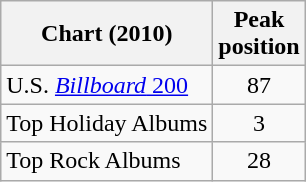<table class="wikitable sortable">
<tr>
<th>Chart (2010)</th>
<th>Peak<br>position</th>
</tr>
<tr>
<td>U.S. <a href='#'><em>Billboard</em> 200</a></td>
<td align="center">87</td>
</tr>
<tr>
<td>Top Holiday Albums</td>
<td align="center">3</td>
</tr>
<tr>
<td>Top Rock Albums</td>
<td align="center">28</td>
</tr>
</table>
